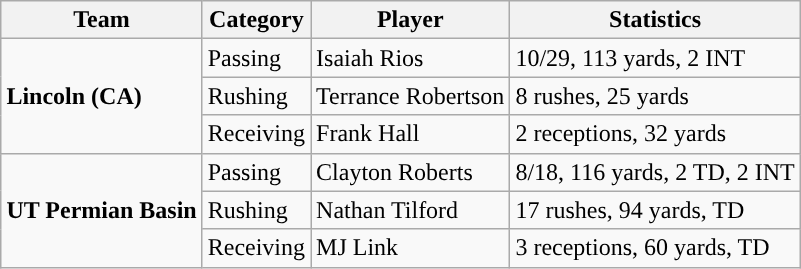<table class="wikitable" style="float: right;">
<tr>
<th>Team</th>
<th>Category</th>
<th>Player</th>
<th>Statistics</th>
</tr>
<tr>
<td rowspan=3><strong>Lincoln (CA)</strong></td>
<td>Passing</td>
<td>Isaiah Rios</td>
<td>10/29, 113 yards, 2 INT</td>
</tr>
<tr>
<td>Rushing</td>
<td>Terrance Robertson</td>
<td>8 rushes, 25 yards</td>
</tr>
<tr>
<td>Receiving</td>
<td>Frank Hall</td>
<td>2 receptions, 32 yards</td>
</tr>
<tr>
<td rowspan=3><strong>UT Permian Basin</strong></td>
<td>Passing</td>
<td>Clayton Roberts</td>
<td>8/18, 116 yards, 2 TD, 2 INT</td>
</tr>
<tr>
<td>Rushing</td>
<td>Nathan Tilford</td>
<td>17 rushes, 94 yards, TD</td>
</tr>
<tr>
<td>Receiving</td>
<td>MJ Link</td>
<td>3 receptions, 60 yards, TD</td>
</tr>
</table>
